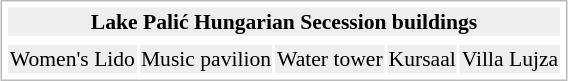<table style="margin:1em auto; padding:2px; border: 1px solid #BBB; text-align:center; font-size:90%">
<tr>
<th colspan="5" style="background:#EEE">Lake Palić Hungarian Secession buildings</th>
</tr>
<tr>
<td></td>
<td></td>
<td></td>
<td></td>
<td></td>
</tr>
<tr style="background:#EEE">
<td>Women's Lido</td>
<td>Music pavilion</td>
<td>Water tower</td>
<td>Kursaal</td>
<td>Villa Lujza</td>
</tr>
</table>
